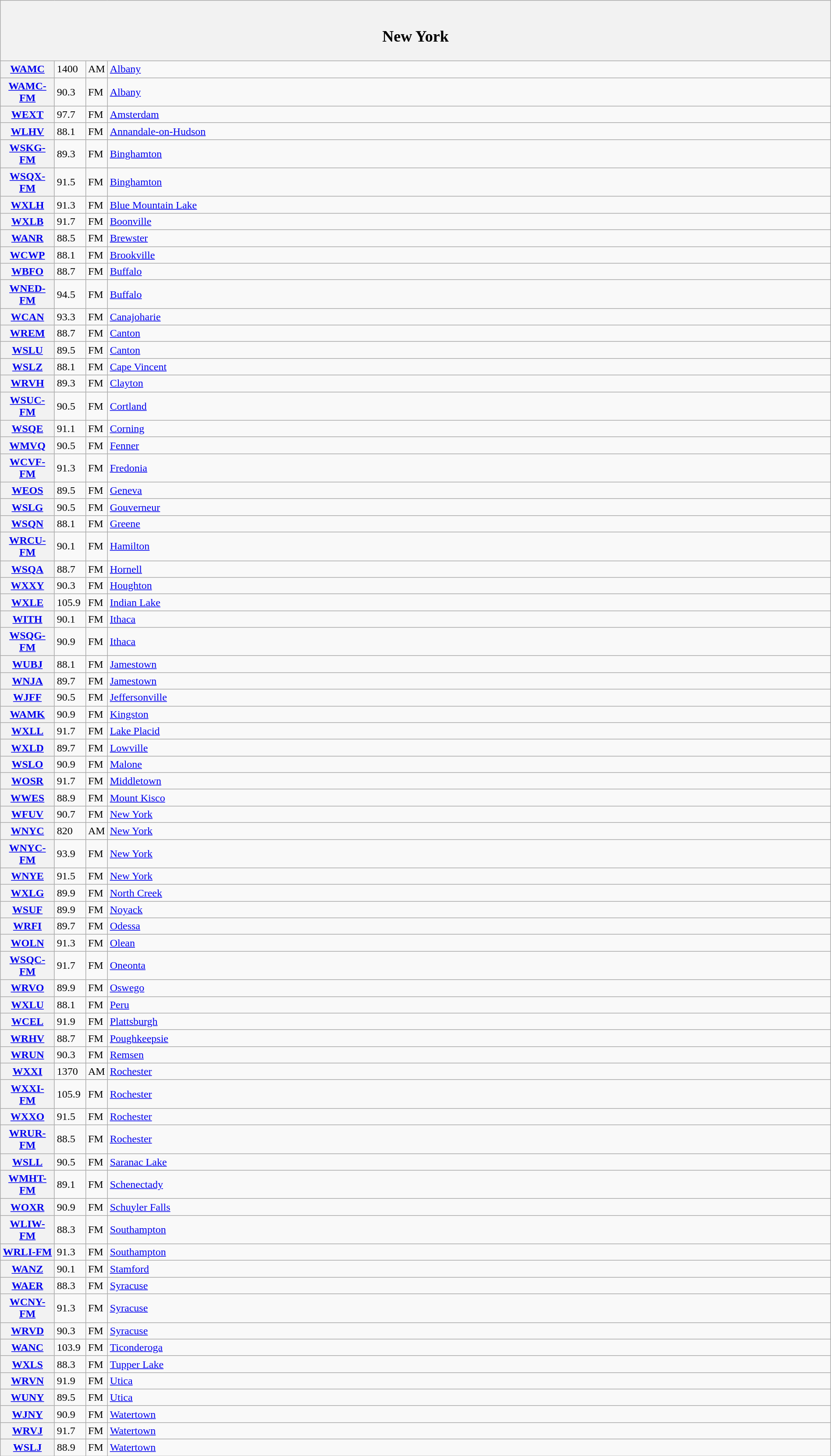<table class="wikitable mw-collapsible" style="width:100%">
<tr>
<th scope="col" colspan="4"><br><h2>New York</h2></th>
</tr>
<tr>
<th scope="row" style="width: 75px;"><a href='#'>WAMC</a></th>
<td style="width: 40px;">1400</td>
<td style="width: 21px;">AM</td>
<td><a href='#'>Albany</a></td>
</tr>
<tr>
<th scope="row"><a href='#'>WAMC-FM</a></th>
<td>90.3</td>
<td>FM</td>
<td><a href='#'>Albany</a></td>
</tr>
<tr>
<th scope="row"><a href='#'>WEXT</a></th>
<td>97.7</td>
<td>FM</td>
<td><a href='#'>Amsterdam</a></td>
</tr>
<tr>
<th scope="row"><a href='#'>WLHV</a></th>
<td>88.1</td>
<td>FM</td>
<td><a href='#'>Annandale-on-Hudson</a></td>
</tr>
<tr>
<th scope="row"><a href='#'>WSKG-FM</a></th>
<td>89.3</td>
<td>FM</td>
<td><a href='#'>Binghamton</a></td>
</tr>
<tr>
<th scope="row"><a href='#'>WSQX-FM</a></th>
<td>91.5</td>
<td>FM</td>
<td><a href='#'>Binghamton</a></td>
</tr>
<tr>
<th scope="row"><a href='#'>WXLH</a></th>
<td>91.3</td>
<td>FM</td>
<td><a href='#'>Blue Mountain Lake</a></td>
</tr>
<tr>
<th scope="row"><a href='#'>WXLB</a></th>
<td>91.7</td>
<td>FM</td>
<td><a href='#'>Boonville</a></td>
</tr>
<tr>
<th scope="row"><a href='#'>WANR</a></th>
<td>88.5</td>
<td>FM</td>
<td><a href='#'>Brewster</a></td>
</tr>
<tr>
<th scope="row"><a href='#'>WCWP</a></th>
<td>88.1</td>
<td>FM</td>
<td><a href='#'>Brookville</a></td>
</tr>
<tr>
<th scope="row"><a href='#'>WBFO</a></th>
<td>88.7</td>
<td>FM</td>
<td><a href='#'>Buffalo</a></td>
</tr>
<tr>
<th scope="row"><a href='#'>WNED-FM</a></th>
<td>94.5</td>
<td>FM</td>
<td><a href='#'>Buffalo</a></td>
</tr>
<tr>
<th scope="row"><a href='#'>WCAN</a></th>
<td>93.3</td>
<td>FM</td>
<td><a href='#'>Canajoharie</a></td>
</tr>
<tr>
<th scope="row"><a href='#'>WREM</a></th>
<td>88.7</td>
<td>FM</td>
<td><a href='#'>Canton</a></td>
</tr>
<tr>
<th scope="row"><a href='#'>WSLU</a></th>
<td>89.5</td>
<td>FM</td>
<td><a href='#'>Canton</a></td>
</tr>
<tr>
<th scope="row"><a href='#'>WSLZ</a></th>
<td>88.1</td>
<td>FM</td>
<td><a href='#'>Cape Vincent</a></td>
</tr>
<tr>
<th scope="row"><a href='#'>WRVH</a></th>
<td>89.3</td>
<td>FM</td>
<td><a href='#'>Clayton</a></td>
</tr>
<tr>
<th scope="row"><a href='#'>WSUC-FM</a></th>
<td>90.5</td>
<td>FM</td>
<td><a href='#'>Cortland</a></td>
</tr>
<tr>
<th scope="row"><a href='#'>WSQE</a></th>
<td>91.1</td>
<td>FM</td>
<td><a href='#'>Corning</a></td>
</tr>
<tr>
<th scope="row"><a href='#'>WMVQ</a></th>
<td>90.5</td>
<td>FM</td>
<td><a href='#'>Fenner</a></td>
</tr>
<tr>
<th scope="row"><a href='#'>WCVF-FM</a></th>
<td>91.3</td>
<td>FM</td>
<td><a href='#'>Fredonia</a></td>
</tr>
<tr>
<th scope="row"><a href='#'>WEOS</a></th>
<td>89.5</td>
<td>FM</td>
<td><a href='#'>Geneva</a></td>
</tr>
<tr>
<th scope="row"><a href='#'>WSLG</a></th>
<td>90.5</td>
<td>FM</td>
<td><a href='#'>Gouverneur</a></td>
</tr>
<tr>
<th scope="row"><a href='#'>WSQN</a></th>
<td>88.1</td>
<td>FM</td>
<td><a href='#'>Greene</a></td>
</tr>
<tr>
<th scope="row"><a href='#'>WRCU-FM</a></th>
<td>90.1</td>
<td>FM</td>
<td><a href='#'>Hamilton</a></td>
</tr>
<tr>
<th scope="row"><a href='#'>WSQA</a></th>
<td>88.7</td>
<td>FM</td>
<td><a href='#'>Hornell</a></td>
</tr>
<tr>
<th scope="row"><a href='#'>WXXY</a></th>
<td>90.3</td>
<td>FM</td>
<td><a href='#'>Houghton</a></td>
</tr>
<tr>
<th scope="row"><a href='#'>WXLE</a></th>
<td>105.9</td>
<td>FM</td>
<td><a href='#'>Indian Lake</a></td>
</tr>
<tr>
<th scope="row"><a href='#'>WITH</a></th>
<td>90.1</td>
<td>FM</td>
<td><a href='#'>Ithaca</a></td>
</tr>
<tr>
<th scope="row"><a href='#'>WSQG-FM</a></th>
<td>90.9</td>
<td>FM</td>
<td><a href='#'>Ithaca</a></td>
</tr>
<tr>
<th scope="row"><a href='#'>WUBJ</a></th>
<td>88.1</td>
<td>FM</td>
<td><a href='#'>Jamestown</a></td>
</tr>
<tr>
<th scope="row"><a href='#'>WNJA</a></th>
<td>89.7</td>
<td>FM</td>
<td><a href='#'>Jamestown</a></td>
</tr>
<tr>
<th scope="row"><a href='#'>WJFF</a></th>
<td>90.5</td>
<td>FM</td>
<td><a href='#'>Jeffersonville</a></td>
</tr>
<tr>
<th scope="row"><a href='#'>WAMK</a></th>
<td>90.9</td>
<td>FM</td>
<td><a href='#'>Kingston</a></td>
</tr>
<tr>
<th scope="row"><a href='#'>WXLL</a></th>
<td>91.7</td>
<td>FM</td>
<td><a href='#'>Lake Placid</a></td>
</tr>
<tr>
<th scope="row"><a href='#'>WXLD</a></th>
<td>89.7</td>
<td>FM</td>
<td><a href='#'>Lowville</a></td>
</tr>
<tr>
<th scope="row"><a href='#'>WSLO</a></th>
<td>90.9</td>
<td>FM</td>
<td><a href='#'>Malone</a></td>
</tr>
<tr>
<th scope="row"><a href='#'>WOSR</a></th>
<td>91.7</td>
<td>FM</td>
<td><a href='#'>Middletown</a></td>
</tr>
<tr>
<th scope="row"><a href='#'>WWES</a></th>
<td>88.9</td>
<td>FM</td>
<td><a href='#'>Mount Kisco</a></td>
</tr>
<tr>
<th scope="row"><a href='#'>WFUV</a></th>
<td>90.7</td>
<td>FM</td>
<td><a href='#'>New York</a></td>
</tr>
<tr>
<th scope="row"><a href='#'>WNYC</a></th>
<td>820</td>
<td>AM</td>
<td><a href='#'>New York</a></td>
</tr>
<tr>
<th scope="row"><a href='#'>WNYC-FM</a></th>
<td>93.9</td>
<td>FM</td>
<td><a href='#'>New York</a></td>
</tr>
<tr>
<th scope="row"><a href='#'>WNYE</a></th>
<td>91.5</td>
<td>FM</td>
<td><a href='#'>New York</a></td>
</tr>
<tr>
<th scope="row"><a href='#'>WXLG</a></th>
<td>89.9</td>
<td>FM</td>
<td><a href='#'>North Creek</a></td>
</tr>
<tr>
<th scope="row"><a href='#'>WSUF</a></th>
<td>89.9</td>
<td>FM</td>
<td><a href='#'>Noyack</a></td>
</tr>
<tr>
<th scope="row"><a href='#'>WRFI</a></th>
<td>89.7</td>
<td>FM</td>
<td><a href='#'>Odessa</a></td>
</tr>
<tr>
<th scope="row"><a href='#'>WOLN</a></th>
<td>91.3</td>
<td>FM</td>
<td><a href='#'>Olean</a></td>
</tr>
<tr>
<th scope="row"><a href='#'>WSQC-FM</a></th>
<td>91.7</td>
<td>FM</td>
<td><a href='#'>Oneonta</a></td>
</tr>
<tr>
<th scope="row"><a href='#'>WRVO</a></th>
<td>89.9</td>
<td>FM</td>
<td><a href='#'>Oswego</a></td>
</tr>
<tr>
<th scope="row"><a href='#'>WXLU</a></th>
<td>88.1</td>
<td>FM</td>
<td><a href='#'>Peru</a></td>
</tr>
<tr>
<th scope="row"><a href='#'>WCEL</a></th>
<td>91.9</td>
<td>FM</td>
<td><a href='#'>Plattsburgh</a></td>
</tr>
<tr>
<th scope="row"><a href='#'>WRHV</a></th>
<td>88.7</td>
<td>FM</td>
<td><a href='#'>Poughkeepsie</a></td>
</tr>
<tr>
<th scope="row"><a href='#'>WRUN</a></th>
<td>90.3</td>
<td>FM</td>
<td><a href='#'>Remsen</a></td>
</tr>
<tr>
<th scope="row"><a href='#'>WXXI</a></th>
<td>1370</td>
<td>AM</td>
<td><a href='#'>Rochester</a></td>
</tr>
<tr>
<th scope="row"><a href='#'>WXXI-FM</a></th>
<td>105.9</td>
<td>FM</td>
<td><a href='#'>Rochester</a></td>
</tr>
<tr>
<th scope="row"><a href='#'>WXXO</a></th>
<td>91.5</td>
<td>FM</td>
<td><a href='#'>Rochester</a></td>
</tr>
<tr>
<th scope="row"><a href='#'>WRUR-FM</a></th>
<td>88.5</td>
<td>FM</td>
<td><a href='#'>Rochester</a></td>
</tr>
<tr>
<th scope="row"><a href='#'>WSLL</a></th>
<td>90.5</td>
<td>FM</td>
<td><a href='#'>Saranac Lake</a></td>
</tr>
<tr>
<th scope="row"><a href='#'>WMHT-FM</a></th>
<td>89.1</td>
<td>FM</td>
<td><a href='#'>Schenectady</a></td>
</tr>
<tr>
<th scope="row"><a href='#'>WOXR</a></th>
<td>90.9</td>
<td>FM</td>
<td><a href='#'>Schuyler Falls</a></td>
</tr>
<tr>
<th scope="row"><a href='#'>WLIW-FM</a></th>
<td>88.3</td>
<td>FM</td>
<td><a href='#'>Southampton</a></td>
</tr>
<tr>
<th scope="row"><a href='#'>WRLI-FM</a></th>
<td>91.3</td>
<td>FM</td>
<td><a href='#'>Southampton</a></td>
</tr>
<tr>
<th scope="row"><a href='#'>WANZ</a></th>
<td>90.1</td>
<td>FM</td>
<td><a href='#'>Stamford</a></td>
</tr>
<tr>
<th scope="row"><a href='#'>WAER</a></th>
<td>88.3</td>
<td>FM</td>
<td><a href='#'>Syracuse</a></td>
</tr>
<tr>
<th scope="row"><a href='#'>WCNY-FM</a></th>
<td>91.3</td>
<td>FM</td>
<td><a href='#'>Syracuse</a></td>
</tr>
<tr>
<th scope="row"><a href='#'>WRVD</a></th>
<td>90.3</td>
<td>FM</td>
<td><a href='#'>Syracuse</a></td>
</tr>
<tr>
<th scope="row"><a href='#'>WANC</a></th>
<td>103.9</td>
<td>FM</td>
<td><a href='#'>Ticonderoga</a></td>
</tr>
<tr>
<th scope="row"><a href='#'>WXLS</a></th>
<td>88.3</td>
<td>FM</td>
<td><a href='#'>Tupper Lake</a></td>
</tr>
<tr>
<th scope="row"><a href='#'>WRVN</a></th>
<td>91.9</td>
<td>FM</td>
<td><a href='#'>Utica</a></td>
</tr>
<tr>
<th scope="row"><a href='#'>WUNY</a></th>
<td>89.5</td>
<td>FM</td>
<td><a href='#'>Utica</a></td>
</tr>
<tr>
<th scope="row"><a href='#'>WJNY</a></th>
<td>90.9</td>
<td>FM</td>
<td><a href='#'>Watertown</a></td>
</tr>
<tr>
<th scope="row"><a href='#'>WRVJ</a></th>
<td>91.7</td>
<td>FM</td>
<td><a href='#'>Watertown</a></td>
</tr>
<tr>
<th scope="row"><a href='#'>WSLJ</a></th>
<td>88.9</td>
<td>FM</td>
<td><a href='#'>Watertown</a></td>
</tr>
</table>
